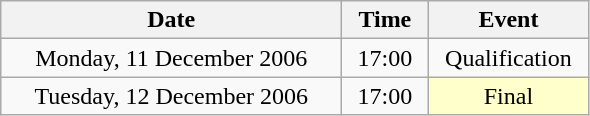<table class = "wikitable" style="text-align:center;">
<tr>
<th width=220>Date</th>
<th width=50>Time</th>
<th width=100>Event</th>
</tr>
<tr>
<td>Monday, 11 December 2006</td>
<td>17:00</td>
<td>Qualification</td>
</tr>
<tr>
<td>Tuesday, 12 December 2006</td>
<td>17:00</td>
<td bgcolor=ffffcc>Final</td>
</tr>
</table>
